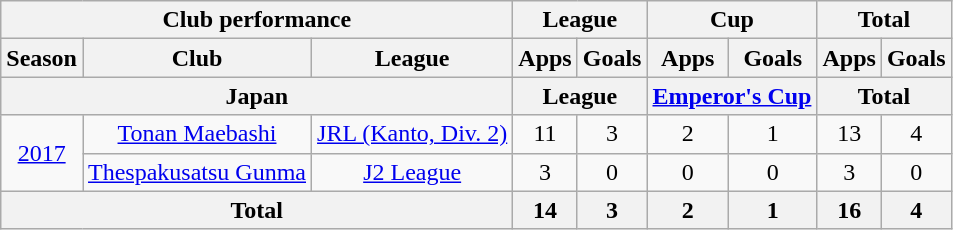<table class="wikitable" style="text-align:center;">
<tr>
<th colspan=3>Club performance</th>
<th colspan=2>League</th>
<th colspan=2>Cup</th>
<th colspan=2>Total</th>
</tr>
<tr>
<th>Season</th>
<th>Club</th>
<th>League</th>
<th>Apps</th>
<th>Goals</th>
<th>Apps</th>
<th>Goals</th>
<th>Apps</th>
<th>Goals</th>
</tr>
<tr>
<th colspan=3>Japan</th>
<th colspan=2>League</th>
<th colspan=2><a href='#'>Emperor's Cup</a></th>
<th colspan=2>Total</th>
</tr>
<tr>
<td rowspan="2"><a href='#'>2017</a></td>
<td><a href='#'>Tonan Maebashi</a></td>
<td><a href='#'>JRL (Kanto, Div. 2)</a></td>
<td>11</td>
<td>3</td>
<td>2</td>
<td>1</td>
<td>13</td>
<td>4</td>
</tr>
<tr>
<td rowspan="1"><a href='#'>Thespakusatsu Gunma</a></td>
<td><a href='#'>J2 League</a></td>
<td>3</td>
<td>0</td>
<td>0</td>
<td>0</td>
<td>3</td>
<td>0</td>
</tr>
<tr>
<th colspan=3>Total</th>
<th>14</th>
<th>3</th>
<th>2</th>
<th>1</th>
<th>16</th>
<th>4</th>
</tr>
</table>
